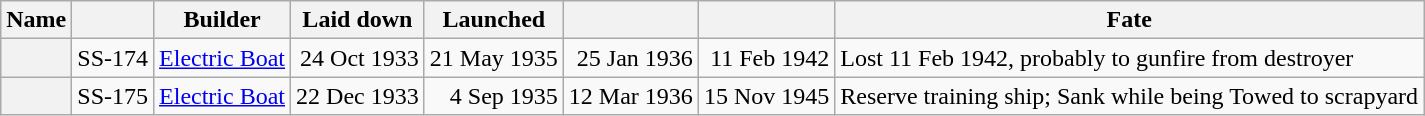<table class="wikitable plainrowheaders">
<tr>
<th scope="col">Name</th>
<th scope="col"></th>
<th scope="col">Builder</th>
<th scope="col">Laid down</th>
<th scope="col">Launched</th>
<th scope="col"></th>
<th scope="col"></th>
<th scope="col">Fate</th>
</tr>
<tr>
<th scope="row"></th>
<td>SS-174</td>
<td><a href='#'>Electric Boat</a></td>
<td style="text-align: right;">24 Oct 1933</td>
<td style="text-align: right;">21 May 1935</td>
<td style="text-align: right;">25 Jan 1936</td>
<td style="text-align: right;">11 Feb 1942</td>
<td>Lost 11 Feb 1942, probably to gunfire from destroyer </td>
</tr>
<tr>
<th scope="row"></th>
<td style="white-space: nowrap;">SS-175</td>
<td><a href='#'>Electric Boat</a></td>
<td style="text-align: right;">22 Dec 1933</td>
<td style="text-align: right;">4 Sep 1935</td>
<td style="text-align: right;">12 Mar 1936</td>
<td style="text-align: right;">15 Nov 1945</td>
<td>Reserve training ship; Sank while being Towed to scrapyard</td>
</tr>
</table>
